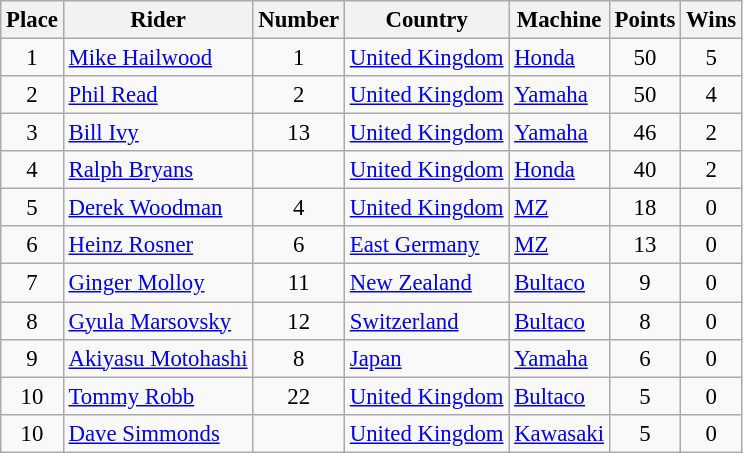<table class="wikitable" style="font-size: 95%;">
<tr>
<th>Place</th>
<th>Rider</th>
<th>Number</th>
<th>Country</th>
<th>Machine</th>
<th>Points</th>
<th>Wins</th>
</tr>
<tr>
<td align=center>1</td>
<td> <a href='#'>Mike Hailwood</a></td>
<td align=center>1</td>
<td><a href='#'>United Kingdom</a></td>
<td><a href='#'>Honda</a></td>
<td align=center>50</td>
<td align=center>5</td>
</tr>
<tr>
<td align=center>2</td>
<td> <a href='#'>Phil Read</a></td>
<td align=center>2</td>
<td><a href='#'>United Kingdom</a></td>
<td><a href='#'>Yamaha</a></td>
<td align=center>50</td>
<td align=center>4</td>
</tr>
<tr>
<td align=center>3</td>
<td> <a href='#'>Bill Ivy</a></td>
<td align=center>13</td>
<td><a href='#'>United Kingdom</a></td>
<td><a href='#'>Yamaha</a></td>
<td align=center>46</td>
<td align=center>2</td>
</tr>
<tr>
<td align=center>4</td>
<td> <a href='#'>Ralph Bryans</a></td>
<td></td>
<td><a href='#'>United Kingdom</a></td>
<td><a href='#'>Honda</a></td>
<td align=center>40</td>
<td align=center>2</td>
</tr>
<tr>
<td align=center>5</td>
<td> <a href='#'>Derek Woodman</a></td>
<td align=center>4</td>
<td><a href='#'>United Kingdom</a></td>
<td><a href='#'>MZ</a></td>
<td align=center>18</td>
<td align=center>0</td>
</tr>
<tr>
<td align=center>6</td>
<td> <a href='#'>Heinz Rosner</a></td>
<td align=center>6</td>
<td><a href='#'>East Germany</a></td>
<td><a href='#'>MZ</a></td>
<td align=center>13</td>
<td align=center>0</td>
</tr>
<tr>
<td align=center>7</td>
<td> <a href='#'>Ginger Molloy</a></td>
<td align=center>11</td>
<td><a href='#'>New Zealand</a></td>
<td><a href='#'>Bultaco</a></td>
<td align=center>9</td>
<td align=center>0</td>
</tr>
<tr>
<td align=center>8</td>
<td> <a href='#'>Gyula Marsovsky</a></td>
<td align=center>12</td>
<td><a href='#'>Switzerland</a></td>
<td><a href='#'>Bultaco</a></td>
<td align=center>8</td>
<td align=center>0</td>
</tr>
<tr>
<td align=center>9</td>
<td> <a href='#'>Akiyasu Motohashi</a></td>
<td align=center>8</td>
<td><a href='#'>Japan</a></td>
<td><a href='#'>Yamaha</a></td>
<td align=center>6</td>
<td align=center>0</td>
</tr>
<tr>
<td align=center>10</td>
<td> <a href='#'>Tommy Robb</a></td>
<td align=center>22</td>
<td><a href='#'>United Kingdom</a></td>
<td><a href='#'>Bultaco</a></td>
<td align=center>5</td>
<td align=center>0</td>
</tr>
<tr>
<td align=center>10</td>
<td> <a href='#'>Dave Simmonds</a></td>
<td></td>
<td><a href='#'>United Kingdom</a></td>
<td><a href='#'>Kawasaki</a></td>
<td align=center>5</td>
<td align=center>0</td>
</tr>
</table>
